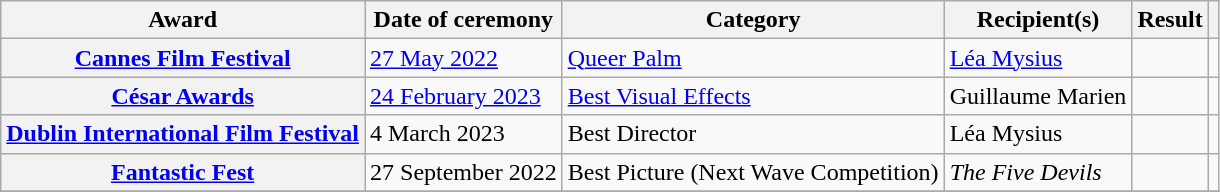<table class="wikitable sortable plainrowheaders">
<tr>
<th scope="col">Award</th>
<th scope="col">Date of ceremony</th>
<th scope="col">Category</th>
<th scope="col">Recipient(s)</th>
<th scope="col">Result</th>
<th scope="col" class="unsortable"></th>
</tr>
<tr>
<th scope="row"><a href='#'>Cannes Film Festival</a></th>
<td><a href='#'>27 May 2022</a></td>
<td><a href='#'>Queer Palm</a></td>
<td><a href='#'>Léa Mysius</a></td>
<td></td>
<td align="center"></td>
</tr>
<tr>
<th scope="row"><a href='#'>César Awards</a></th>
<td><a href='#'>24 February 2023</a></td>
<td><a href='#'>Best Visual Effects</a></td>
<td>Guillaume Marien</td>
<td></td>
<td align="center"></td>
</tr>
<tr>
<th scope="row"><a href='#'>Dublin International Film Festival</a></th>
<td>4 March 2023</td>
<td>Best Director</td>
<td>Léa Mysius</td>
<td></td>
<td align="center"></td>
</tr>
<tr>
<th scope="row"><a href='#'>Fantastic Fest</a></th>
<td>27 September 2022</td>
<td>Best Picture (Next Wave Competition)</td>
<td><em>The Five Devils</em></td>
<td></td>
<td align="center"></td>
</tr>
<tr>
</tr>
</table>
